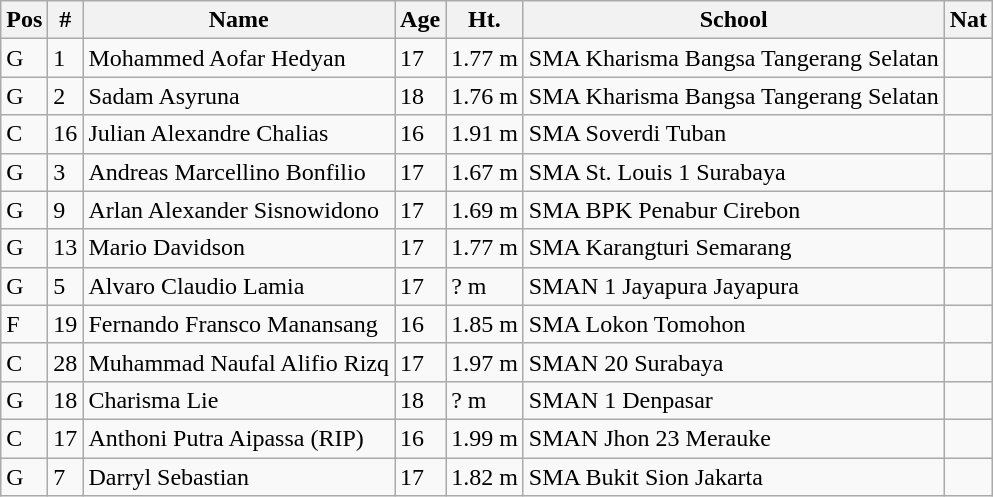<table class="wikitable">
<tr>
<th>Pos</th>
<th>#</th>
<th>Name</th>
<th>Age</th>
<th>Ht.</th>
<th>School</th>
<th>Nat</th>
</tr>
<tr>
<td>G</td>
<td>1</td>
<td>Mohammed Aofar Hedyan</td>
<td>17</td>
<td>1.77 m</td>
<td>SMA Kharisma Bangsa Tangerang Selatan</td>
<td></td>
</tr>
<tr>
<td>G</td>
<td>2</td>
<td>Sadam Asyruna</td>
<td>18</td>
<td>1.76 m</td>
<td>SMA Kharisma Bangsa Tangerang Selatan</td>
<td></td>
</tr>
<tr>
<td>C</td>
<td>16</td>
<td>Julian Alexandre Chalias</td>
<td>16</td>
<td>1.91 m</td>
<td>SMA Soverdi Tuban</td>
<td></td>
</tr>
<tr>
<td>G</td>
<td>3</td>
<td>Andreas Marcellino Bonfilio</td>
<td>17</td>
<td>1.67 m</td>
<td>SMA St. Louis 1 Surabaya</td>
<td></td>
</tr>
<tr>
<td>G</td>
<td>9</td>
<td>Arlan Alexander Sisnowidono</td>
<td>17</td>
<td>1.69 m</td>
<td>SMA BPK Penabur Cirebon</td>
<td></td>
</tr>
<tr>
<td>G</td>
<td>13</td>
<td>Mario Davidson</td>
<td>17</td>
<td>1.77 m</td>
<td>SMA Karangturi Semarang</td>
<td></td>
</tr>
<tr>
<td>G</td>
<td>5</td>
<td>Alvaro Claudio Lamia</td>
<td>17</td>
<td>? m</td>
<td>SMAN 1 Jayapura Jayapura</td>
<td></td>
</tr>
<tr>
<td>F</td>
<td>19</td>
<td>Fernando Fransco Manansang</td>
<td>16</td>
<td>1.85 m</td>
<td>SMA Lokon Tomohon</td>
<td></td>
</tr>
<tr>
<td>C</td>
<td>28</td>
<td>Muhammad Naufal Alifio Rizq</td>
<td>17</td>
<td>1.97 m</td>
<td>SMAN 20 Surabaya</td>
<td></td>
</tr>
<tr>
<td>G</td>
<td>18</td>
<td>Charisma Lie</td>
<td>18</td>
<td>? m</td>
<td>SMAN 1 Denpasar</td>
<td></td>
</tr>
<tr>
<td>C</td>
<td>17</td>
<td>Anthoni Putra Aipassa (RIP)</td>
<td>16</td>
<td>1.99 m</td>
<td>SMAN Jhon 23 Merauke</td>
<td></td>
</tr>
<tr>
<td>G</td>
<td>7</td>
<td>Darryl Sebastian</td>
<td>17</td>
<td>1.82 m</td>
<td>SMA Bukit Sion Jakarta</td>
<td></td>
</tr>
</table>
